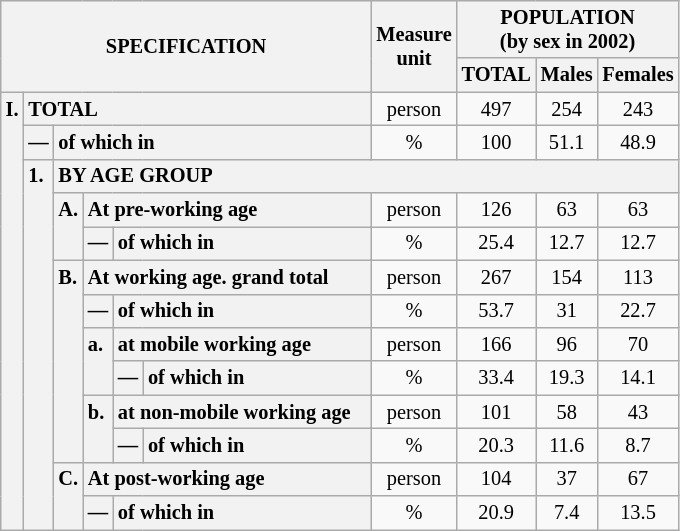<table class="wikitable" style="font-size:85%; text-align:center">
<tr>
<th rowspan="2" colspan="6">SPECIFICATION</th>
<th rowspan="2">Measure<br> unit</th>
<th colspan="3" rowspan="1">POPULATION<br> (by sex in 2002)</th>
</tr>
<tr>
<th>TOTAL</th>
<th>Males</th>
<th>Females</th>
</tr>
<tr>
<th style="text-align:left" valign="top" rowspan="13">I.</th>
<th style="text-align:left" colspan="5">TOTAL</th>
<td>person</td>
<td>497</td>
<td>254</td>
<td>243</td>
</tr>
<tr>
<th style="text-align:left" valign="top">—</th>
<th style="text-align:left" colspan="4">of which in</th>
<td>%</td>
<td>100</td>
<td>51.1</td>
<td>48.9</td>
</tr>
<tr>
<th style="text-align:left" valign="top" rowspan="11">1.</th>
<th style="text-align:left" colspan="19">BY AGE GROUP</th>
</tr>
<tr>
<th style="text-align:left" valign="top" rowspan="2">A.</th>
<th style="text-align:left" colspan="3">At pre-working age</th>
<td>person</td>
<td>126</td>
<td>63</td>
<td>63</td>
</tr>
<tr>
<th style="text-align:left" valign="top">—</th>
<th style="text-align:left" valign="top" colspan="2">of which in</th>
<td>%</td>
<td>25.4</td>
<td>12.7</td>
<td>12.7</td>
</tr>
<tr>
<th style="text-align:left" valign="top" rowspan="6">B.</th>
<th style="text-align:left" colspan="3">At working age. grand total</th>
<td>person</td>
<td>267</td>
<td>154</td>
<td>113</td>
</tr>
<tr>
<th style="text-align:left" valign="top">—</th>
<th style="text-align:left" valign="top" colspan="2">of which in</th>
<td>%</td>
<td>53.7</td>
<td>31</td>
<td>22.7</td>
</tr>
<tr>
<th style="text-align:left" valign="top" rowspan="2">a.</th>
<th style="text-align:left" colspan="2">at mobile working age</th>
<td>person</td>
<td>166</td>
<td>96</td>
<td>70</td>
</tr>
<tr>
<th style="text-align:left" valign="top">—</th>
<th style="text-align:left" valign="top" colspan="1">of which in                        </th>
<td>%</td>
<td>33.4</td>
<td>19.3</td>
<td>14.1</td>
</tr>
<tr>
<th style="text-align:left" valign="top" rowspan="2">b.</th>
<th style="text-align:left" colspan="2">at non-mobile working age</th>
<td>person</td>
<td>101</td>
<td>58</td>
<td>43</td>
</tr>
<tr>
<th style="text-align:left" valign="top">—</th>
<th style="text-align:left" valign="top" colspan="1">of which in                        </th>
<td>%</td>
<td>20.3</td>
<td>11.6</td>
<td>8.7</td>
</tr>
<tr>
<th style="text-align:left" valign="top" rowspan="2">C.</th>
<th style="text-align:left" colspan="3">At post-working age</th>
<td>person</td>
<td>104</td>
<td>37</td>
<td>67</td>
</tr>
<tr>
<th style="text-align:left" valign="top">—</th>
<th style="text-align:left" valign="top" colspan="2">of which in</th>
<td>%</td>
<td>20.9</td>
<td>7.4</td>
<td>13.5</td>
</tr>
</table>
